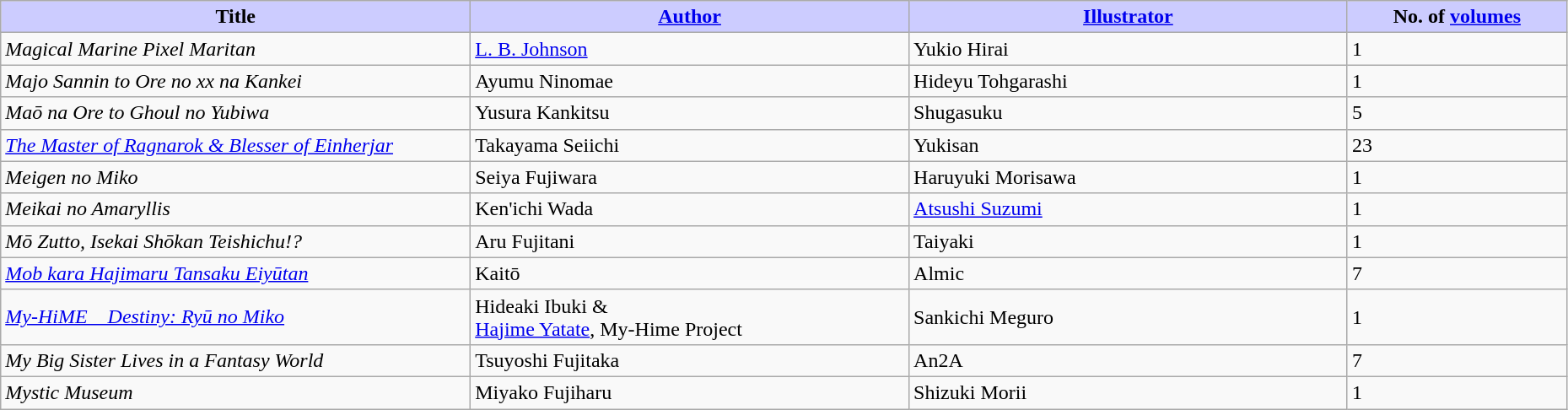<table class="wikitable" style="width: 98%;">
<tr>
<th width=30% style="background:#ccf;">Title</th>
<th width=28% style="background:#ccf;"><a href='#'>Author</a></th>
<th width=28% style="background:#ccf;"><a href='#'>Illustrator</a></th>
<th width=14% style="background:#ccf;">No. of <a href='#'>volumes</a></th>
</tr>
<tr>
<td><em>Magical Marine Pixel Maritan</em></td>
<td><a href='#'>L. B. Johnson</a></td>
<td>Yukio Hirai</td>
<td>1</td>
</tr>
<tr>
<td><em>Majo Sannin to Ore no xx na Kankei</em></td>
<td>Ayumu Ninomae</td>
<td>Hideyu Tohgarashi</td>
<td>1</td>
</tr>
<tr>
<td><em>Maō na Ore to Ghoul no Yubiwa</em></td>
<td>Yusura Kankitsu</td>
<td>Shugasuku</td>
<td>5</td>
</tr>
<tr>
<td><em><a href='#'>The Master of Ragnarok & Blesser of Einherjar</a></em></td>
<td>Takayama Seiichi</td>
<td>Yukisan</td>
<td>23</td>
</tr>
<tr>
<td><em>Meigen no Miko</em></td>
<td>Seiya Fujiwara</td>
<td>Haruyuki Morisawa</td>
<td>1</td>
</tr>
<tr>
<td><em>Meikai no Amaryllis</em></td>
<td>Ken'ichi Wada</td>
<td><a href='#'>Atsushi Suzumi</a></td>
<td>1</td>
</tr>
<tr>
<td><em>Mō Zutto, Isekai Shōkan Teishichu!?</em></td>
<td>Aru Fujitani</td>
<td>Taiyaki</td>
<td>1</td>
</tr>
<tr>
<td><em><a href='#'>Mob kara Hajimaru Tansaku Eiyūtan</a></em></td>
<td>Kaitō</td>
<td>Almic</td>
<td>7</td>
</tr>
<tr>
<td><em><a href='#'>My-HiME　Destiny: Ryū no Miko</a></em></td>
<td>Hideaki Ibuki &<br><a href='#'>Hajime Yatate</a>, My-Hime Project</td>
<td>Sankichi Meguro</td>
<td>1</td>
</tr>
<tr>
<td><em>My Big Sister Lives in a Fantasy World</em></td>
<td>Tsuyoshi Fujitaka</td>
<td>An2A</td>
<td>7</td>
</tr>
<tr>
<td><em>Mystic Museum</em></td>
<td>Miyako Fujiharu</td>
<td>Shizuki Morii</td>
<td>1</td>
</tr>
</table>
